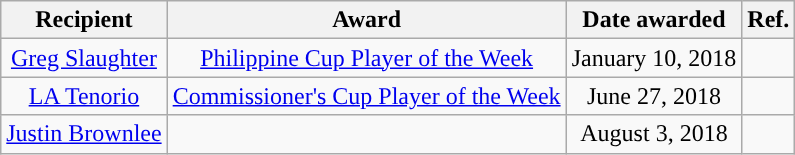<table class="wikitable sortable sortable" style="text-align: center">
<tr>
<th>Recipient</th>
<th>Award</th>
<th>Date awarded</th>
<th>Ref.</th>
</tr>
<tr>
<td><a href='#'>Greg Slaughter</a></td>
<td><a href='#'>Philippine Cup Player of the Week</a></td>
<td>January 10, 2018</td>
<td align=center></td>
</tr>
<tr>
<td><a href='#'>LA Tenorio</a></td>
<td><a href='#'>Commissioner's Cup Player of the Week</a></td>
<td>June 27, 2018</td>
<td align=center></td>
</tr>
<tr>
<td><a href='#'>Justin Brownlee</a></td>
<td></td>
<td>August 3, 2018</td>
<td></td>
</tr>
</table>
